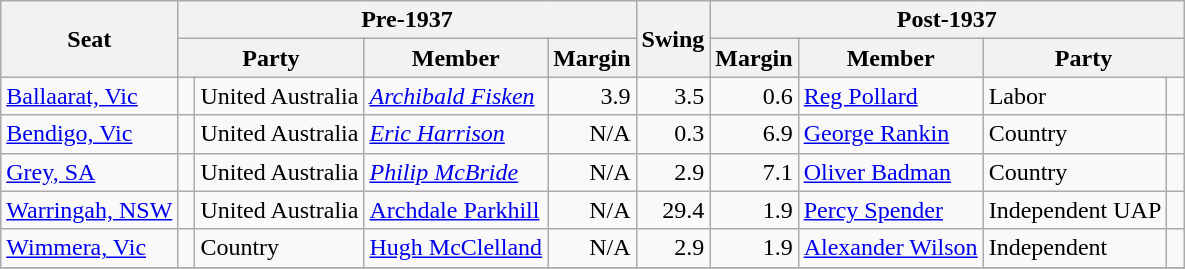<table class="wikitable">
<tr>
<th rowspan=2>Seat</th>
<th colspan=4>Pre-1937</th>
<th rowspan=2>Swing</th>
<th colspan=4>Post-1937</th>
</tr>
<tr>
<th colspan=2>Party</th>
<th>Member</th>
<th>Margin</th>
<th>Margin</th>
<th>Member</th>
<th colspan=2>Party</th>
</tr>
<tr>
<td><a href='#'>Ballaarat, Vic</a></td>
<td> </td>
<td>United Australia</td>
<td><em><a href='#'>Archibald Fisken</a></em></td>
<td style="text-align:right;">3.9</td>
<td style="text-align:right;">3.5</td>
<td style="text-align:right;">0.6</td>
<td><a href='#'>Reg Pollard</a></td>
<td>Labor</td>
<td> </td>
</tr>
<tr>
<td><a href='#'>Bendigo, Vic</a></td>
<td> </td>
<td>United Australia</td>
<td><em><a href='#'>Eric Harrison</a></em></td>
<td style="text-align:right;">N/A</td>
<td style="text-align:right;">0.3</td>
<td style="text-align:right;">6.9</td>
<td><a href='#'>George Rankin</a></td>
<td>Country</td>
<td> </td>
</tr>
<tr>
<td><a href='#'>Grey, SA</a></td>
<td> </td>
<td>United Australia</td>
<td><em><a href='#'>Philip McBride</a></em></td>
<td style="text-align:right;">N/A</td>
<td style="text-align:right;">2.9</td>
<td style="text-align:right;">7.1</td>
<td><a href='#'>Oliver Badman</a></td>
<td>Country</td>
<td> </td>
</tr>
<tr>
<td><a href='#'>Warringah, NSW</a></td>
<td> </td>
<td>United Australia</td>
<td><a href='#'>Archdale Parkhill</a></td>
<td style="text-align:right;">N/A</td>
<td style="text-align:right;">29.4</td>
<td style="text-align:right;">1.9</td>
<td><a href='#'>Percy Spender</a></td>
<td>Independent UAP</td>
<td> </td>
</tr>
<tr>
<td><a href='#'>Wimmera, Vic</a></td>
<td> </td>
<td>Country</td>
<td><a href='#'>Hugh McClelland</a></td>
<td style="text-align:right;">N/A</td>
<td style="text-align:right;">2.9</td>
<td style="text-align:right;">1.9</td>
<td><a href='#'>Alexander Wilson</a></td>
<td>Independent</td>
<td> </td>
</tr>
<tr>
</tr>
</table>
